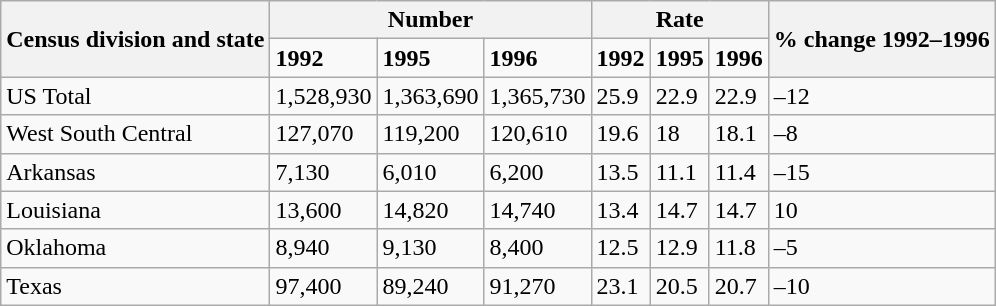<table class="wikitable">
<tr>
<th rowspan="2">Census division and state</th>
<th colspan="3">Number</th>
<th colspan="3">Rate</th>
<th rowspan="2">% change 1992–1996</th>
</tr>
<tr>
<td><strong>1992</strong></td>
<td><strong>1995</strong></td>
<td><strong>1996</strong></td>
<td><strong>1992</strong></td>
<td><strong>1995</strong></td>
<td><strong>1996</strong></td>
</tr>
<tr>
<td>US Total</td>
<td>1,528,930</td>
<td>1,363,690</td>
<td>1,365,730</td>
<td>25.9</td>
<td>22.9</td>
<td>22.9</td>
<td>–12</td>
</tr>
<tr>
<td>West South Central</td>
<td>127,070</td>
<td>119,200</td>
<td>120,610</td>
<td>19.6</td>
<td>18</td>
<td>18.1</td>
<td>–8</td>
</tr>
<tr>
<td>Arkansas</td>
<td>7,130</td>
<td>6,010</td>
<td>6,200</td>
<td>13.5</td>
<td>11.1</td>
<td>11.4</td>
<td>–15</td>
</tr>
<tr>
<td>Louisiana</td>
<td>13,600</td>
<td>14,820</td>
<td>14,740</td>
<td>13.4</td>
<td>14.7</td>
<td>14.7</td>
<td>10</td>
</tr>
<tr>
<td>Oklahoma</td>
<td>8,940</td>
<td>9,130</td>
<td>8,400</td>
<td>12.5</td>
<td>12.9</td>
<td>11.8</td>
<td>–5</td>
</tr>
<tr>
<td>Texas</td>
<td>97,400</td>
<td>89,240</td>
<td>91,270</td>
<td>23.1</td>
<td>20.5</td>
<td>20.7</td>
<td>–10</td>
</tr>
</table>
